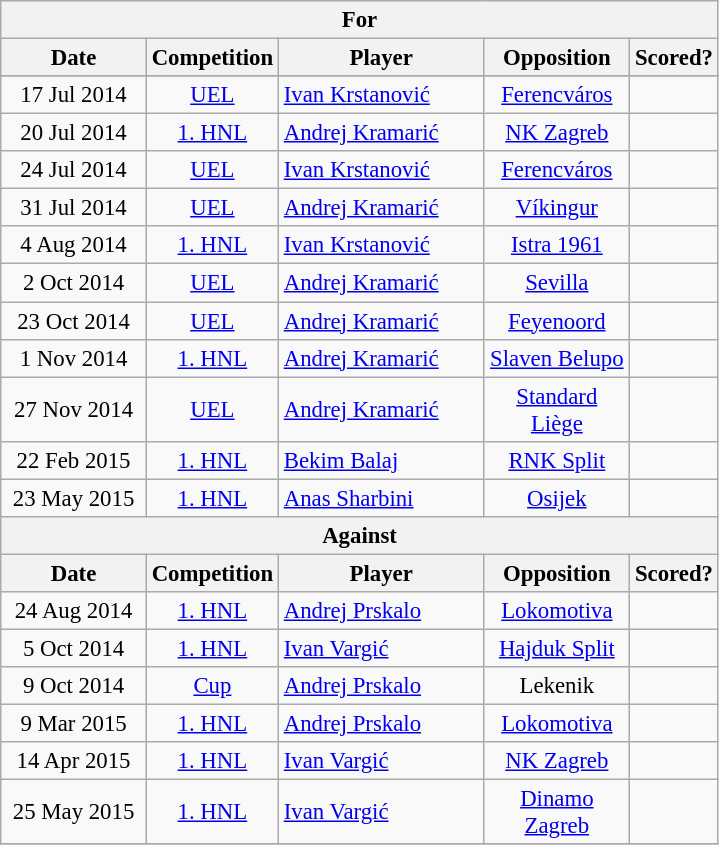<table class="wikitable"  style="text-align:center; font-size:95%; ">
<tr>
<th colspan=5>For</th>
</tr>
<tr>
<th width=90>Date</th>
<th width=70>Competition</th>
<th width=130>Player</th>
<th width=90>Opposition</th>
<th width=50>Scored?</th>
</tr>
<tr>
</tr>
<tr>
<td>17 Jul 2014</td>
<td><a href='#'>UEL</a></td>
<td style="text-align:left;"> <a href='#'>Ivan Krstanović</a></td>
<td><a href='#'>Ferencváros</a></td>
<td></td>
</tr>
<tr>
<td>20 Jul 2014</td>
<td><a href='#'>1. HNL</a></td>
<td style="text-align:left;"> <a href='#'>Andrej Kramarić</a></td>
<td><a href='#'>NK Zagreb</a></td>
<td></td>
</tr>
<tr>
<td>24 Jul 2014</td>
<td><a href='#'>UEL</a></td>
<td style="text-align:left;"> <a href='#'>Ivan Krstanović</a></td>
<td><a href='#'>Ferencváros</a></td>
<td></td>
</tr>
<tr>
<td>31 Jul 2014</td>
<td><a href='#'>UEL</a></td>
<td style="text-align:left;"> <a href='#'>Andrej Kramarić</a></td>
<td><a href='#'>Víkingur</a></td>
<td></td>
</tr>
<tr>
<td>4 Aug 2014</td>
<td><a href='#'>1. HNL</a></td>
<td style="text-align:left;"> <a href='#'>Ivan Krstanović</a></td>
<td><a href='#'>Istra 1961</a></td>
<td></td>
</tr>
<tr>
<td>2 Oct 2014</td>
<td><a href='#'>UEL</a></td>
<td style="text-align:left;"> <a href='#'>Andrej Kramarić</a></td>
<td><a href='#'>Sevilla</a></td>
<td></td>
</tr>
<tr>
<td>23 Oct 2014</td>
<td><a href='#'>UEL</a></td>
<td style="text-align:left;"> <a href='#'>Andrej Kramarić</a></td>
<td><a href='#'>Feyenoord</a></td>
<td></td>
</tr>
<tr>
<td>1 Nov 2014</td>
<td><a href='#'>1. HNL</a></td>
<td style="text-align:left;"> <a href='#'>Andrej Kramarić</a></td>
<td><a href='#'>Slaven Belupo</a></td>
<td></td>
</tr>
<tr>
<td>27 Nov 2014</td>
<td><a href='#'>UEL</a></td>
<td style="text-align:left;"> <a href='#'>Andrej Kramarić</a></td>
<td><a href='#'>Standard Liège</a></td>
<td></td>
</tr>
<tr>
<td>22 Feb 2015</td>
<td><a href='#'>1. HNL</a></td>
<td style="text-align:left;"> <a href='#'>Bekim Balaj</a></td>
<td><a href='#'>RNK Split</a></td>
<td></td>
</tr>
<tr>
<td>23 May 2015</td>
<td><a href='#'>1. HNL</a></td>
<td style="text-align:left;"> <a href='#'>Anas Sharbini</a></td>
<td><a href='#'>Osijek</a></td>
<td></td>
</tr>
<tr>
<th colspan=5>Against</th>
</tr>
<tr>
<th width=80>Date</th>
<th width=70>Competition</th>
<th width=70>Player</th>
<th width=90>Opposition</th>
<th width=50>Scored?</th>
</tr>
<tr>
<td>24 Aug 2014</td>
<td><a href='#'>1. HNL</a></td>
<td style="text-align:left;"> <a href='#'>Andrej Prskalo</a></td>
<td><a href='#'>Lokomotiva</a></td>
<td></td>
</tr>
<tr>
<td>5 Oct 2014</td>
<td><a href='#'>1. HNL</a></td>
<td style="text-align:left;"> <a href='#'>Ivan Vargić</a></td>
<td><a href='#'>Hajduk Split</a></td>
<td></td>
</tr>
<tr>
<td>9 Oct 2014</td>
<td><a href='#'>Cup</a></td>
<td style="text-align:left;"> <a href='#'>Andrej Prskalo</a></td>
<td>Lekenik</td>
<td></td>
</tr>
<tr>
<td>9 Mar 2015</td>
<td><a href='#'>1. HNL</a></td>
<td style="text-align:left;"> <a href='#'>Andrej Prskalo</a></td>
<td><a href='#'>Lokomotiva</a></td>
<td></td>
</tr>
<tr>
<td>14 Apr 2015</td>
<td><a href='#'>1. HNL</a></td>
<td style="text-align:left;"> <a href='#'>Ivan Vargić</a></td>
<td><a href='#'>NK Zagreb</a></td>
<td></td>
</tr>
<tr>
<td>25 May 2015</td>
<td><a href='#'>1. HNL</a></td>
<td style="text-align:left;"> <a href='#'>Ivan Vargić</a></td>
<td><a href='#'>Dinamo Zagreb</a></td>
<td></td>
</tr>
<tr>
</tr>
</table>
